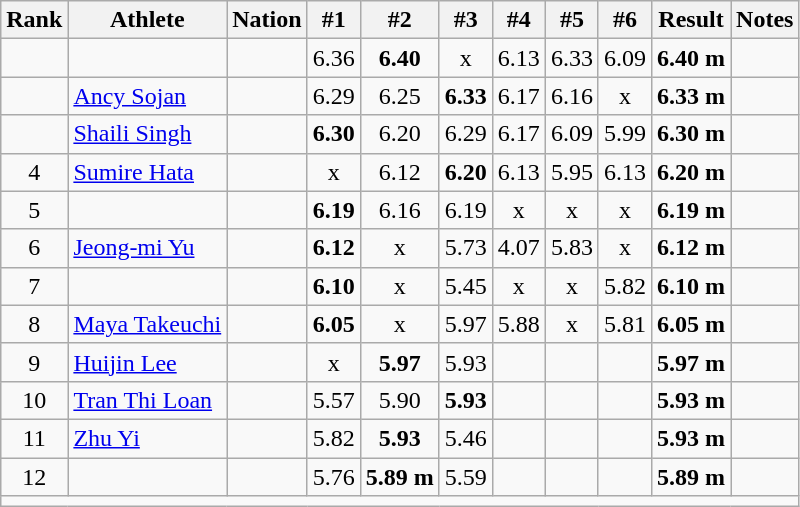<table class="wikitable sortable" style="text-align:center;">
<tr>
<th scope="col" style="width: 10px;">Rank</th>
<th scope="col">Athlete</th>
<th scope="col">Nation</th>
<th scope="col">#1</th>
<th scope="col">#2</th>
<th scope="col">#3</th>
<th scope="col">#4</th>
<th scope="col">#5</th>
<th scope="col">#6</th>
<th scope="col">Result</th>
<th scope="col">Notes</th>
</tr>
<tr>
<td></td>
<td align="left"></td>
<td align="left"></td>
<td>6.36<br> </td>
<td><strong>6.40</strong><br> </td>
<td>x</td>
<td>6.13<br> </td>
<td>6.33<br> </td>
<td>6.09<br> </td>
<td><strong>6.40 m</strong><br> </td>
<td></td>
</tr>
<tr>
<td></td>
<td align="left"><a href='#'>Ancy Sojan</a></td>
<td align="left"></td>
<td>6.29<br> </td>
<td>6.25<br> </td>
<td><strong>6.33</strong><br> </td>
<td>6.17<br> </td>
<td>6.16<br> </td>
<td>x</td>
<td><strong>6.33 m</strong><br> </td>
<td></td>
</tr>
<tr>
<td></td>
<td align="left"><a href='#'>Shaili Singh</a></td>
<td align="left"></td>
<td><strong>6.30</strong><br> </td>
<td>6.20<br> </td>
<td>6.29<br> </td>
<td>6.17<br> </td>
<td>6.09<br> </td>
<td>5.99<br> </td>
<td><strong>6.30 m</strong><br> </td>
<td></td>
</tr>
<tr>
<td>4</td>
<td align="left"><a href='#'>Sumire Hata</a></td>
<td align="left"></td>
<td>x</td>
<td>6.12<br> </td>
<td><strong>6.20</strong><br> </td>
<td>6.13<br> </td>
<td>5.95<br> </td>
<td>6.13<br> </td>
<td><strong>6.20 m</strong><br> </td>
<td></td>
</tr>
<tr>
<td>5</td>
<td align="left"></td>
<td align="left"></td>
<td><strong>6.19</strong><br> </td>
<td>6.16<br> </td>
<td>6.19<br> </td>
<td>x</td>
<td>x</td>
<td>x</td>
<td><strong>6.19 m</strong><br> </td>
<td></td>
</tr>
<tr>
<td>6</td>
<td align="left"><a href='#'>Jeong-mi Yu</a></td>
<td align="left"></td>
<td><strong>6.12</strong><br> </td>
<td>x</td>
<td>5.73<br> </td>
<td>4.07<br> </td>
<td>5.83<br> </td>
<td>x</td>
<td><strong>6.12 m</strong><br> </td>
<td></td>
</tr>
<tr>
<td>7</td>
<td align="left"></td>
<td align="left"></td>
<td><strong>6.10</strong><br> </td>
<td>x</td>
<td>5.45<br> </td>
<td>x</td>
<td>x</td>
<td>5.82<br> </td>
<td><strong>6.10 m</strong><br> </td>
<td></td>
</tr>
<tr>
<td>8</td>
<td align="left"><a href='#'>Maya Takeuchi</a></td>
<td align="left"></td>
<td><strong>6.05</strong><br> </td>
<td>x</td>
<td>5.97<br> </td>
<td>5.88<br> </td>
<td>x</td>
<td>5.81<br> </td>
<td><strong>6.05 m</strong><br> </td>
<td></td>
</tr>
<tr>
<td>9</td>
<td align="left"><a href='#'>Huijin Lee</a></td>
<td align="left"></td>
<td>x</td>
<td><strong>5.97</strong><br> </td>
<td>5.93<br> </td>
<td></td>
<td></td>
<td></td>
<td><strong>5.97 m</strong><br> </td>
<td></td>
</tr>
<tr>
<td>10</td>
<td align="left"><a href='#'>Tran Thi Loan</a></td>
<td align="left"></td>
<td>5.57<br> </td>
<td>5.90<br> </td>
<td><strong>5.93</strong><br> </td>
<td></td>
<td></td>
<td></td>
<td><strong>5.93 m</strong><br> </td>
<td></td>
</tr>
<tr>
<td>11</td>
<td align="left"><a href='#'>Zhu Yi</a></td>
<td align="left"></td>
<td>5.82<br> </td>
<td><strong>5.93</strong><br> </td>
<td>5.46<br> </td>
<td></td>
<td></td>
<td></td>
<td><strong>5.93 m</strong><br> </td>
<td></td>
</tr>
<tr>
<td>12</td>
<td align="left"></td>
<td align="left"></td>
<td>5.76<br> </td>
<td><strong>5.89 m</strong><br> </td>
<td>5.59<br> </td>
<td></td>
<td></td>
<td></td>
<td><strong>5.89 m</strong><br> </td>
<td></td>
</tr>
<tr class="sortbottom">
<td colspan="11"></td>
</tr>
</table>
